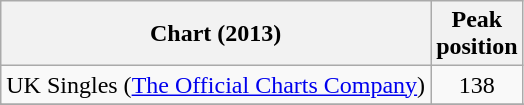<table class="wikitable plainrowheaders">
<tr>
<th scope="col">Chart (2013)</th>
<th scope="col">Peak<br>position</th>
</tr>
<tr>
<td>UK Singles (<a href='#'>The Official Charts Company</a>)</td>
<td align="center">138</td>
</tr>
<tr>
</tr>
<tr>
</tr>
<tr>
</tr>
</table>
